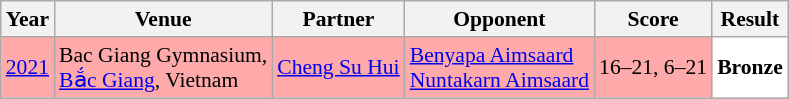<table class="sortable wikitable" style="font-size: 90%;">
<tr>
<th>Year</th>
<th>Venue</th>
<th>Partner</th>
<th>Opponent</th>
<th>Score</th>
<th>Result</th>
</tr>
<tr style="background:#FFAAAA">
<td align="center"><a href='#'>2021</a></td>
<td align="left">Bac Giang Gymnasium,<br><a href='#'>Bắc Giang</a>, Vietnam</td>
<td align="left"> <a href='#'>Cheng Su Hui</a></td>
<td align="left"> <a href='#'>Benyapa Aimsaard</a><br> <a href='#'>Nuntakarn Aimsaard</a></td>
<td align="left">16–21, 6–21</td>
<td style="text-align:left; background:white"> <strong>Bronze</strong></td>
</tr>
</table>
